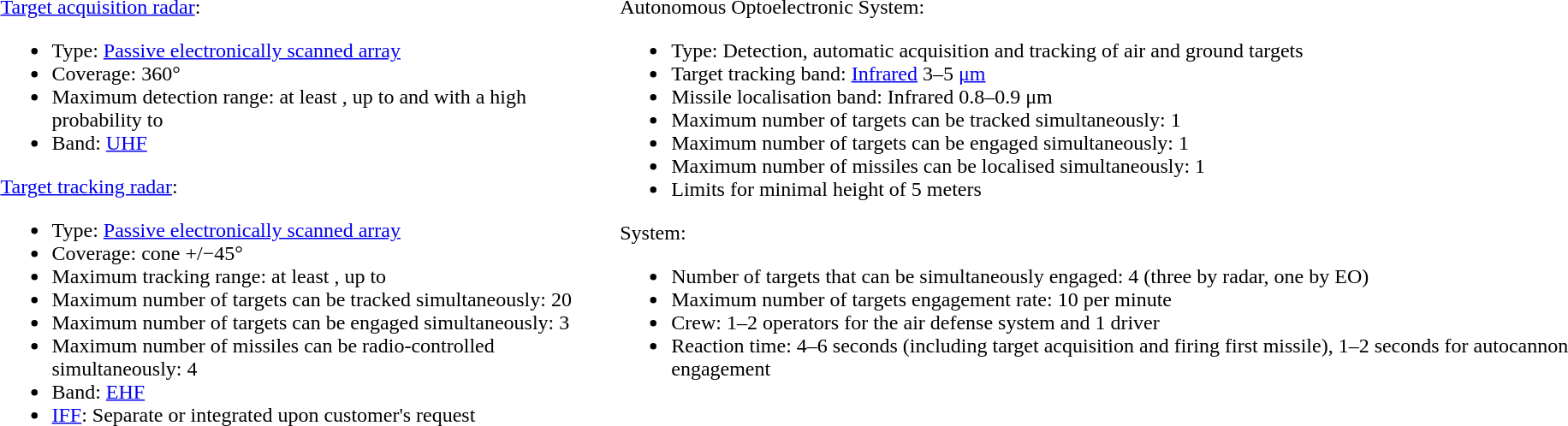<table>
<tr valign=top>
<td><br><a href='#'>Target acquisition radar</a>:<ul><li>Type: <a href='#'>Passive electronically scanned array</a></li><li>Coverage: 360°</li><li>Maximum detection range: at least , up to  and with a high probability to </li><li>Band: <a href='#'>UHF</a></li></ul><a href='#'>Target tracking radar</a>:<ul><li>Type: <a href='#'>Passive electronically scanned array</a></li><li>Coverage: cone +/−45°</li><li>Maximum tracking range: at least , up to </li><li>Maximum number of targets can be tracked simultaneously: 20</li><li>Maximum number of targets can be engaged simultaneously: 3</li><li>Maximum number of missiles can be radio-controlled simultaneously: 4</li><li>Band: <a href='#'>EHF</a></li><li><a href='#'>IFF</a>: Separate or integrated upon customer's request</li></ul></td>
<td><br>Autonomous Optoelectronic System:<ul><li>Type: Detection, automatic acquisition and tracking of air and ground targets</li><li>Target tracking band: <a href='#'>Infrared</a> 3–5 <a href='#'>μm</a></li><li>Missile localisation band: Infrared 0.8–0.9 μm</li><li>Maximum number of targets can be tracked simultaneously: 1</li><li>Maximum number of targets can be engaged simultaneously: 1</li><li>Maximum number of missiles can be localised simultaneously: 1</li><li>Limits for minimal height of 5 meters</li></ul>System:<ul><li>Number of targets that can be simultaneously engaged: 4 (three by radar, one by EO)</li><li>Maximum number of targets engagement rate: 10 per minute</li><li>Crew: 1–2 operators for the air defense system and 1 driver</li><li>Reaction time: 4–6 seconds (including target acquisition and firing first missile), 1–2 seconds for autocannon engagement</li></ul></td>
</tr>
</table>
